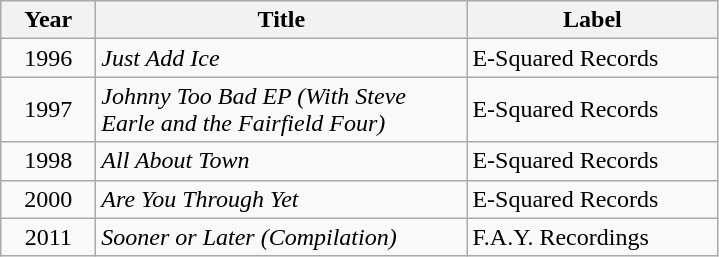<table class="wikitable">
<tr>
<th style="width:3.5em;">Year</th>
<th style="width:15em;">Title</th>
<th style="width:10em;">Label</th>
</tr>
<tr>
<td style="text-align:center;">1996</td>
<td><em>Just Add Ice</em></td>
<td>E-Squared Records</td>
</tr>
<tr>
<td style="text-align:center;">1997</td>
<td><em>Johnny Too Bad EP (With Steve Earle and the Fairfield Four)</em></td>
<td>E-Squared Records</td>
</tr>
<tr>
<td style="text-align:center;">1998</td>
<td><em>All About Town</em></td>
<td>E-Squared Records</td>
</tr>
<tr>
<td style="text-align:center;">2000</td>
<td><em>Are You Through Yet</em></td>
<td>E-Squared Records</td>
</tr>
<tr>
<td style="text-align:center;">2011</td>
<td><em>Sooner or Later (Compilation)</em></td>
<td>F.A.Y. Recordings</td>
</tr>
</table>
